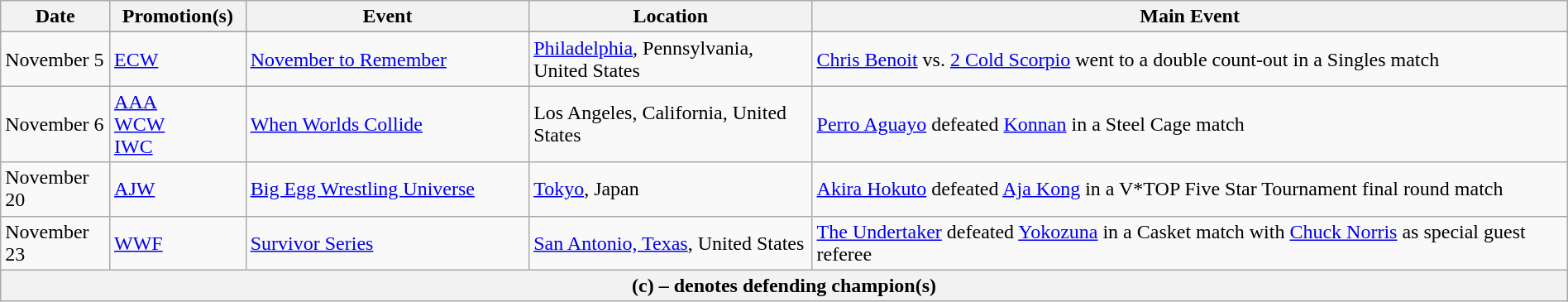<table class="wikitable" style="width:100%;">
<tr>
<th width="5%">Date</th>
<th width="5%">Promotion(s)</th>
<th style="width:15%;">Event</th>
<th style="width:15%;">Location</th>
<th style="width:40%;">Main Event</th>
</tr>
<tr style="width:20%;" |Notes>
</tr>
<tr>
<td>November 5</td>
<td><a href='#'>ECW</a></td>
<td><a href='#'>November to Remember</a></td>
<td><a href='#'>Philadelphia</a>, Pennsylvania, United States</td>
<td><a href='#'>Chris Benoit</a> vs. <a href='#'>2 Cold Scorpio</a> went to a double count-out in a Singles match</td>
</tr>
<tr>
<td>November 6</td>
<td><a href='#'>AAA</a> <br> <a href='#'>WCW</a> <br> <a href='#'>IWC</a></td>
<td><a href='#'>When Worlds Collide</a></td>
<td>Los Angeles, California, United States</td>
<td><a href='#'>Perro Aguayo</a> defeated <a href='#'>Konnan</a> in a Steel Cage match</td>
</tr>
<tr>
<td>November 20</td>
<td><a href='#'>AJW</a></td>
<td><a href='#'>Big Egg Wrestling Universe</a></td>
<td><a href='#'>Tokyo</a>, Japan</td>
<td><a href='#'>Akira Hokuto</a> defeated <a href='#'>Aja Kong</a> in a V*TOP Five Star Tournament final round match</td>
</tr>
<tr>
<td>November 23</td>
<td><a href='#'>WWF</a></td>
<td><a href='#'>Survivor Series</a></td>
<td><a href='#'>San Antonio, Texas</a>, United States</td>
<td><a href='#'>The Undertaker</a> defeated <a href='#'>Yokozuna</a> in a Casket match with <a href='#'>Chuck Norris</a> as special guest referee</td>
</tr>
<tr>
<th colspan="6">(c) – denotes defending champion(s)</th>
</tr>
</table>
